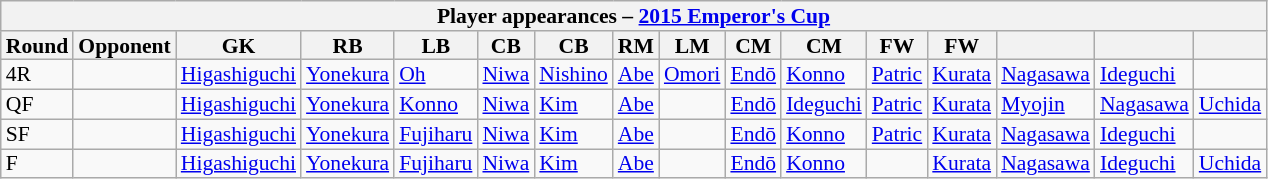<table class="wikitable"  style="text-align:left; line-height:90%; font-size:90%; width:60%;">
<tr>
<th colspan=16>Player appearances – <a href='#'>2015 Emperor's Cup</a></th>
</tr>
<tr>
<th style="width:5%;">Round</th>
<th style="width:20%;">Opponent</th>
<th style="width:5%;">GK</th>
<th style="width:5%;">RB</th>
<th style="width:5%;">LB</th>
<th style="width:5%;">CB</th>
<th style="width:5%;">CB</th>
<th style="width:5%;">RM</th>
<th style="width:5%;">LM</th>
<th style="width:5%;">CM</th>
<th style="width:5%;">CM</th>
<th style="width:5%;">FW</th>
<th style="width:5%;">FW</th>
<th style="width:5%;"></th>
<th style="width:5%;"></th>
<th style="width:5%;"></th>
</tr>
<tr>
<td align=centre>4R</td>
<td align=left></td>
<td><a href='#'>Higashiguchi</a></td>
<td><a href='#'>Yonekura</a></td>
<td><a href='#'>Oh</a></td>
<td><a href='#'>Niwa</a></td>
<td><a href='#'>Nishino</a></td>
<td><a href='#'>Abe</a></td>
<td><a href='#'>Omori</a></td>
<td><a href='#'>Endō</a></td>
<td><a href='#'>Konno</a></td>
<td><a href='#'>Patric</a></td>
<td><a href='#'>Kurata</a></td>
<td><a href='#'>Nagasawa</a></td>
<td><a href='#'>Ideguchi</a></td>
<td></td>
</tr>
<tr>
<td align=centre>QF</td>
<td align=left></td>
<td><a href='#'>Higashiguchi</a></td>
<td><a href='#'>Yonekura</a></td>
<td><a href='#'>Konno</a></td>
<td><a href='#'>Niwa</a></td>
<td><a href='#'>Kim</a></td>
<td><a href='#'>Abe</a></td>
<td></td>
<td><a href='#'>Endō</a></td>
<td><a href='#'>Ideguchi</a></td>
<td><a href='#'>Patric</a></td>
<td><a href='#'>Kurata</a></td>
<td><a href='#'>Myojin</a></td>
<td><a href='#'>Nagasawa</a></td>
<td><a href='#'>Uchida</a></td>
</tr>
<tr>
<td align=centre>SF</td>
<td align=left></td>
<td><a href='#'>Higashiguchi</a></td>
<td><a href='#'>Yonekura</a></td>
<td><a href='#'>Fujiharu</a></td>
<td><a href='#'>Niwa</a></td>
<td><a href='#'>Kim</a></td>
<td><a href='#'>Abe</a></td>
<td></td>
<td><a href='#'>Endō</a></td>
<td><a href='#'>Konno</a></td>
<td><a href='#'>Patric</a></td>
<td><a href='#'>Kurata</a></td>
<td><a href='#'>Nagasawa</a></td>
<td><a href='#'>Ideguchi</a></td>
<td></td>
</tr>
<tr>
<td align=centre>F</td>
<td align=left></td>
<td><a href='#'>Higashiguchi</a></td>
<td><a href='#'>Yonekura</a></td>
<td><a href='#'>Fujiharu</a></td>
<td><a href='#'>Niwa</a></td>
<td><a href='#'>Kim</a></td>
<td><a href='#'>Abe</a></td>
<td></td>
<td><a href='#'>Endō</a></td>
<td><a href='#'>Konno</a></td>
<td></td>
<td><a href='#'>Kurata</a></td>
<td><a href='#'>Nagasawa</a></td>
<td><a href='#'>Ideguchi</a></td>
<td><a href='#'>Uchida</a></td>
</tr>
</table>
